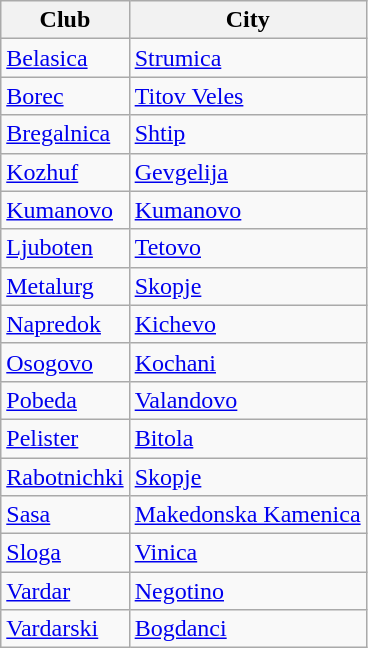<table class="wikitable">
<tr>
<th>Club</th>
<th>City</th>
</tr>
<tr>
<td><a href='#'>Belasica</a></td>
<td><a href='#'>Strumica</a></td>
</tr>
<tr>
<td><a href='#'>Borec</a></td>
<td><a href='#'>Titov Veles</a></td>
</tr>
<tr>
<td><a href='#'>Bregalnica</a></td>
<td><a href='#'>Shtip</a></td>
</tr>
<tr>
<td><a href='#'>Kozhuf</a></td>
<td><a href='#'>Gevgelija</a></td>
</tr>
<tr>
<td><a href='#'>Kumanovo</a></td>
<td><a href='#'>Kumanovo</a></td>
</tr>
<tr>
<td><a href='#'>Ljuboten</a></td>
<td><a href='#'>Tetovo</a></td>
</tr>
<tr>
<td><a href='#'>Metalurg</a></td>
<td><a href='#'>Skopje</a></td>
</tr>
<tr>
<td><a href='#'>Napredok</a></td>
<td><a href='#'>Kichevo</a></td>
</tr>
<tr>
<td><a href='#'>Osogovo</a></td>
<td><a href='#'>Kochani</a></td>
</tr>
<tr>
<td><a href='#'>Pobeda</a></td>
<td><a href='#'>Valandovo</a></td>
</tr>
<tr>
<td><a href='#'>Pelister</a></td>
<td><a href='#'>Bitola</a></td>
</tr>
<tr>
<td><a href='#'>Rabotnichki</a></td>
<td><a href='#'>Skopje</a></td>
</tr>
<tr>
<td><a href='#'>Sasa</a></td>
<td><a href='#'>Makedonska Kamenica</a></td>
</tr>
<tr>
<td><a href='#'>Sloga</a></td>
<td><a href='#'>Vinica</a></td>
</tr>
<tr>
<td><a href='#'>Vardar</a></td>
<td><a href='#'>Negotino</a></td>
</tr>
<tr>
<td><a href='#'>Vardarski</a></td>
<td><a href='#'>Bogdanci</a></td>
</tr>
</table>
